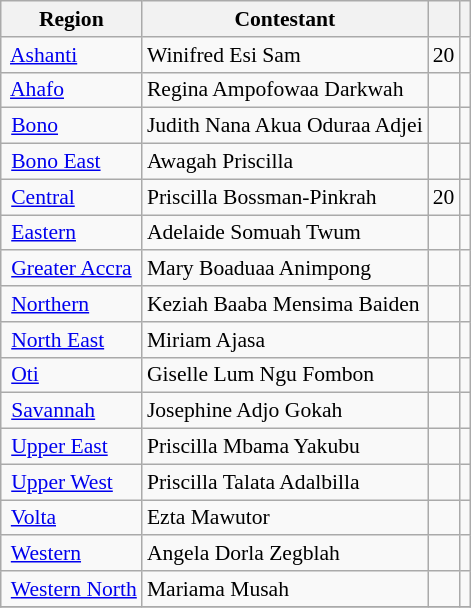<table class="wikitable sortable static-row-numbers" style="font-size: 90%;">
<tr>
<th class=unsortable>Region</th>
<th class=unsortable>Contestant</th>
<th></th>
<th></th>
</tr>
<tr>
<td> <a href='#'>Ashanti</a></td>
<td>Winifred Esi Sam</td>
<td>20</td>
<td></td>
</tr>
<tr>
<td> <a href='#'>Ahafo</a></td>
<td>Regina Ampofowaa Darkwah</td>
<td></td>
<td></td>
</tr>
<tr>
<td> <a href='#'>Bono</a></td>
<td>Judith Nana Akua Oduraa Adjei</td>
<td></td>
<td></td>
</tr>
<tr>
<td> <a href='#'>Bono East</a></td>
<td>Awagah Priscilla</td>
<td></td>
<td></td>
</tr>
<tr>
<td> <a href='#'>Central</a></td>
<td>Priscilla Bossman-Pinkrah</td>
<td>20</td>
<td></td>
</tr>
<tr>
<td> <a href='#'>Eastern</a></td>
<td>Adelaide Somuah Twum</td>
<td></td>
<td></td>
</tr>
<tr>
<td> <a href='#'>Greater Accra</a></td>
<td>Mary Boaduaa Animpong</td>
<td></td>
<td></td>
</tr>
<tr>
<td> <a href='#'>Northern</a></td>
<td>Keziah Baaba Mensima Baiden</td>
<td></td>
<td></td>
</tr>
<tr>
<td> <a href='#'>North East</a></td>
<td>Miriam Ajasa</td>
<td></td>
<td></td>
</tr>
<tr>
<td> <a href='#'>Oti</a></td>
<td>Giselle Lum Ngu Fombon</td>
<td></td>
<td></td>
</tr>
<tr>
<td> <a href='#'>Savannah</a></td>
<td>Josephine Adjo Gokah</td>
<td></td>
<td></td>
</tr>
<tr>
<td> <a href='#'>Upper East</a></td>
<td>Priscilla Mbama Yakubu</td>
<td></td>
<td></td>
</tr>
<tr>
<td> <a href='#'>Upper West</a></td>
<td>Priscilla Talata Adalbilla</td>
<td></td>
<td></td>
</tr>
<tr>
<td> <a href='#'>Volta</a></td>
<td>Ezta Mawutor</td>
<td></td>
<td></td>
</tr>
<tr>
<td> <a href='#'>Western</a></td>
<td>Angela Dorla Zegblah</td>
<td></td>
<td></td>
</tr>
<tr>
<td> <a href='#'>Western North</a></td>
<td>Mariama Musah</td>
<td></td>
<td></td>
</tr>
<tr>
</tr>
</table>
